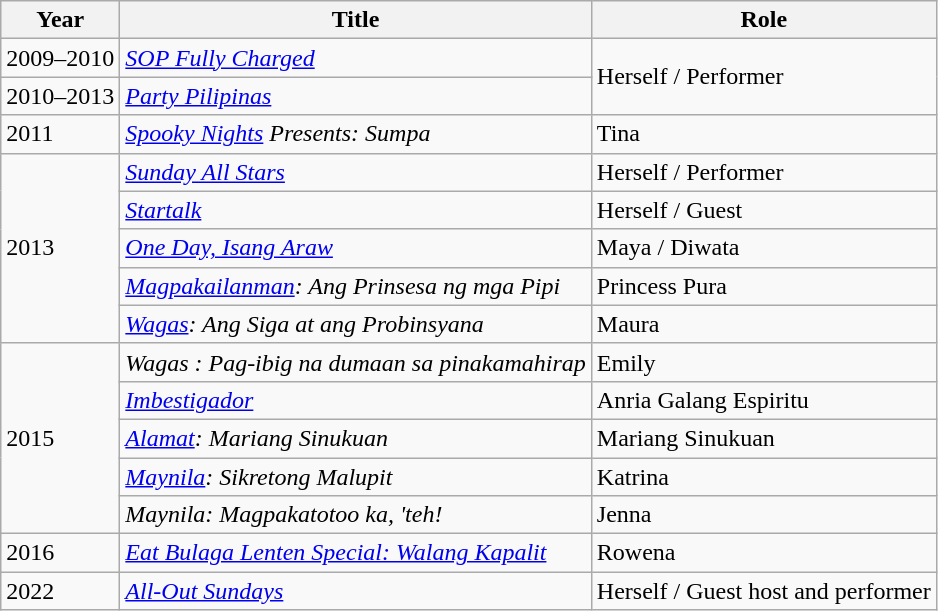<table class="wikitable sortable">
<tr>
<th>Year</th>
<th>Title</th>
<th>Role</th>
</tr>
<tr>
<td>2009–2010</td>
<td><em><a href='#'>SOP Fully Charged</a></em></td>
<td rowspan="2">Herself / Performer</td>
</tr>
<tr>
<td>2010–2013</td>
<td><em><a href='#'>Party Pilipinas</a></em></td>
</tr>
<tr>
<td>2011</td>
<td><em><a href='#'>Spooky Nights</a> Presents: Sumpa</em></td>
<td>Tina</td>
</tr>
<tr>
<td rowspan="5">2013</td>
<td><em><a href='#'>Sunday All Stars</a></em></td>
<td>Herself / Performer</td>
</tr>
<tr>
<td><em><a href='#'>Startalk</a></em></td>
<td>Herself / Guest</td>
</tr>
<tr>
<td><em><a href='#'>One Day, Isang Araw</a></em></td>
<td>Maya / Diwata</td>
</tr>
<tr>
<td><em><a href='#'>Magpakailanman</a>: Ang Prinsesa ng mga Pipi</em></td>
<td>Princess Pura</td>
</tr>
<tr>
<td><em><a href='#'>Wagas</a>: Ang Siga at ang Probinsyana</em></td>
<td>Maura</td>
</tr>
<tr>
<td rowspan="5">2015</td>
<td><em>Wagas : Pag-ibig na dumaan sa pinakamahirap</em></td>
<td>Emily</td>
</tr>
<tr>
<td><em><a href='#'>Imbestigador</a></em></td>
<td>Anria Galang Espiritu</td>
</tr>
<tr>
<td><em><a href='#'>Alamat</a>: Mariang Sinukuan</em></td>
<td>Mariang Sinukuan</td>
</tr>
<tr>
<td><em><a href='#'>Maynila</a>: Sikretong Malupit</em></td>
<td>Katrina</td>
</tr>
<tr>
<td><em>Maynila: Magpakatotoo ka, 'teh!</em></td>
<td>Jenna</td>
</tr>
<tr>
<td>2016</td>
<td><em><a href='#'>Eat Bulaga Lenten Special: Walang Kapalit</a></em></td>
<td>Rowena</td>
</tr>
<tr>
<td>2022</td>
<td><em><a href='#'>All-Out Sundays</a></em></td>
<td>Herself / Guest host and performer</td>
</tr>
</table>
